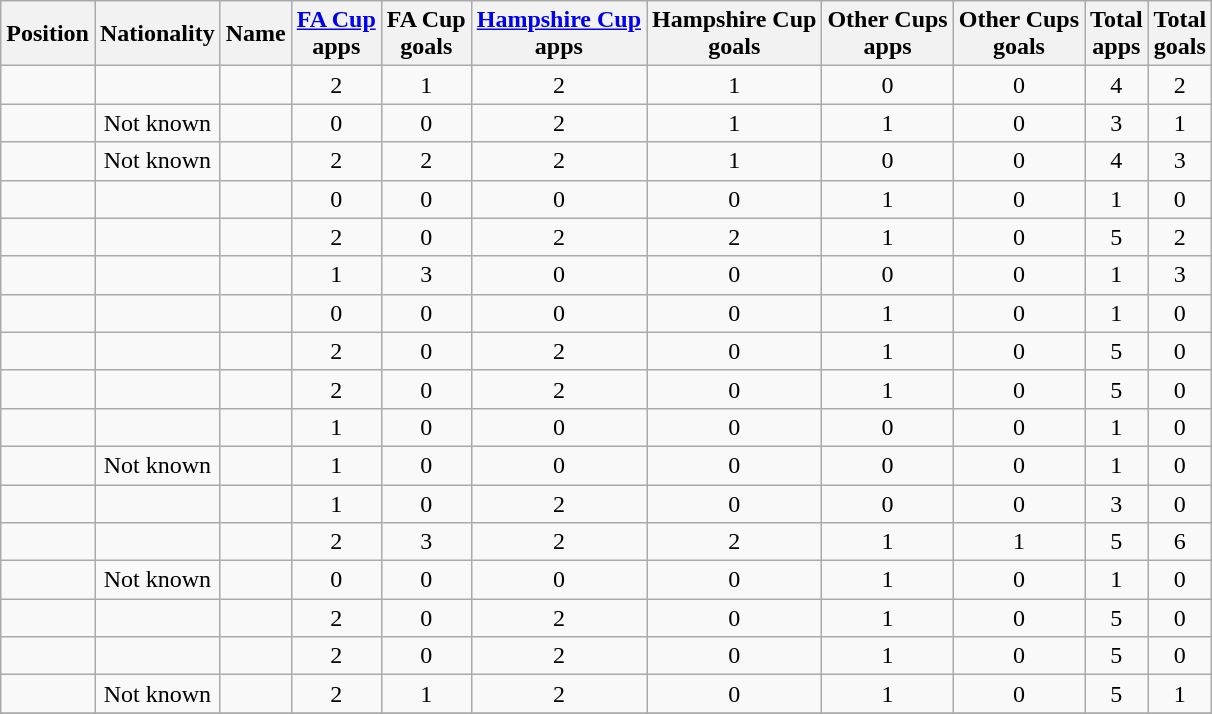<table class="wikitable sortable" style="text-align:center">
<tr>
<th>Position</th>
<th>Nationality</th>
<th>Name</th>
<th><a href='#'>FA Cup</a><br>apps</th>
<th>FA Cup<br>goals</th>
<th><a href='#'>Hampshire Cup</a><br>apps</th>
<th>Hampshire Cup<br>goals</th>
<th>Other Cups<br>apps</th>
<th>Other Cups<br>goals</th>
<th>Total<br>apps</th>
<th>Total<br>goals</th>
</tr>
<tr>
<td></td>
<td></td>
<td align="left"></td>
<td>2</td>
<td>1</td>
<td>2</td>
<td>1</td>
<td>0</td>
<td>0</td>
<td>4</td>
<td>2</td>
</tr>
<tr>
<td></td>
<td>Not known</td>
<td align="left"></td>
<td>0</td>
<td>0</td>
<td>2</td>
<td>1</td>
<td>1</td>
<td>0</td>
<td>3</td>
<td>1</td>
</tr>
<tr>
<td></td>
<td>Not known</td>
<td align="left"></td>
<td>2</td>
<td>2</td>
<td>2</td>
<td>1</td>
<td>0</td>
<td>0</td>
<td>4</td>
<td>3</td>
</tr>
<tr>
<td></td>
<td></td>
<td align="left"> </td>
<td>0</td>
<td>0</td>
<td>0</td>
<td>0</td>
<td>1</td>
<td>0</td>
<td>1</td>
<td>0</td>
</tr>
<tr>
<td></td>
<td></td>
<td align="left"></td>
<td>2</td>
<td>0</td>
<td>2</td>
<td>2</td>
<td>1</td>
<td>0</td>
<td>5</td>
<td>2</td>
</tr>
<tr>
<td></td>
<td></td>
<td align="left"></td>
<td>1</td>
<td>3</td>
<td>0</td>
<td>0</td>
<td>0</td>
<td>0</td>
<td>1</td>
<td>3</td>
</tr>
<tr>
<td></td>
<td></td>
<td align="left"></td>
<td>0</td>
<td>0</td>
<td>0</td>
<td>0</td>
<td>1</td>
<td>0</td>
<td>1</td>
<td>0</td>
</tr>
<tr>
<td></td>
<td></td>
<td align="left"></td>
<td>2</td>
<td>0</td>
<td>2</td>
<td>0</td>
<td>1</td>
<td>0</td>
<td>5</td>
<td>0</td>
</tr>
<tr>
<td></td>
<td></td>
<td align="left"></td>
<td>2</td>
<td>0</td>
<td>2</td>
<td>0</td>
<td>1</td>
<td>0</td>
<td>5</td>
<td>0</td>
</tr>
<tr>
<td></td>
<td></td>
<td align="left"></td>
<td>1</td>
<td>0</td>
<td>0</td>
<td>0</td>
<td>0</td>
<td>0</td>
<td>1</td>
<td>0</td>
</tr>
<tr>
<td></td>
<td>Not known</td>
<td align="left"></td>
<td>1</td>
<td>0</td>
<td>0</td>
<td>0</td>
<td>0</td>
<td>0</td>
<td>1</td>
<td>0</td>
</tr>
<tr>
<td></td>
<td></td>
<td align="left"></td>
<td>1</td>
<td>0</td>
<td>2</td>
<td>0</td>
<td>0</td>
<td>0</td>
<td>3</td>
<td>0</td>
</tr>
<tr>
<td></td>
<td></td>
<td align="left"></td>
<td>2</td>
<td>3</td>
<td>2</td>
<td>2</td>
<td>1</td>
<td>1</td>
<td>5</td>
<td>6</td>
</tr>
<tr>
<td></td>
<td>Not known</td>
<td align="left">  </td>
<td>0</td>
<td>0</td>
<td>0</td>
<td>0</td>
<td>1</td>
<td>0</td>
<td>1</td>
<td>0</td>
</tr>
<tr>
<td></td>
<td></td>
<td align="left"></td>
<td>2</td>
<td>0</td>
<td>2</td>
<td>0</td>
<td>1</td>
<td>0</td>
<td>5</td>
<td>0</td>
</tr>
<tr>
<td></td>
<td></td>
<td align="left"></td>
<td>2</td>
<td>0</td>
<td>2</td>
<td>0</td>
<td>1</td>
<td>0</td>
<td>5</td>
<td>0</td>
</tr>
<tr>
<td></td>
<td>Not known</td>
<td align="left"></td>
<td>2</td>
<td>1</td>
<td>2</td>
<td>0</td>
<td>1</td>
<td>0</td>
<td>5</td>
<td>1</td>
</tr>
<tr>
</tr>
</table>
